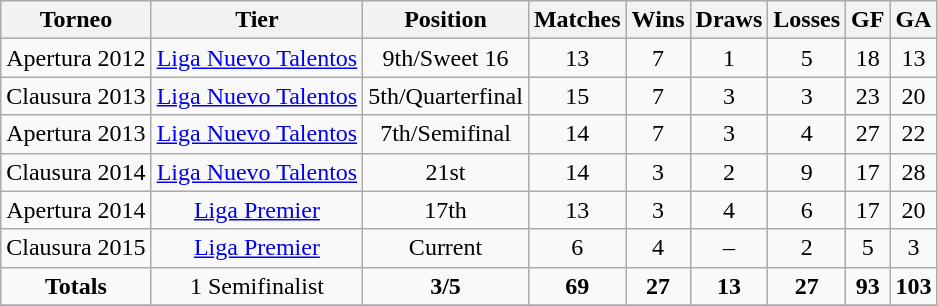<table class=wikitable style="text-align: center;">
<tr>
<th>Torneo</th>
<th>Tier</th>
<th>Position</th>
<th>Matches</th>
<th>Wins</th>
<th>Draws</th>
<th>Losses</th>
<th>GF</th>
<th>GA</th>
</tr>
<tr>
<td>Apertura 2012</td>
<td><a href='#'>Liga Nuevo Talentos</a></td>
<td>9th/Sweet 16</td>
<td>13</td>
<td>7</td>
<td>1</td>
<td>5</td>
<td>18</td>
<td>13</td>
</tr>
<tr>
<td>Clausura 2013</td>
<td><a href='#'>Liga Nuevo Talentos</a></td>
<td>5th/Quarterfinal</td>
<td>15</td>
<td>7</td>
<td>3</td>
<td>3</td>
<td>23</td>
<td>20</td>
</tr>
<tr>
<td>Apertura 2013</td>
<td><a href='#'>Liga Nuevo Talentos</a></td>
<td>7th/Semifinal</td>
<td>14</td>
<td>7</td>
<td>3</td>
<td>4</td>
<td>27</td>
<td>22</td>
</tr>
<tr>
<td>Clausura 2014</td>
<td><a href='#'>Liga Nuevo Talentos</a></td>
<td>21st</td>
<td>14</td>
<td>3</td>
<td>2</td>
<td>9</td>
<td>17</td>
<td>28</td>
</tr>
<tr>
<td>Apertura 2014</td>
<td><a href='#'>Liga Premier</a></td>
<td>17th</td>
<td>13</td>
<td>3</td>
<td>4</td>
<td>6</td>
<td>17</td>
<td>20</td>
</tr>
<tr>
<td>Clausura 2015</td>
<td><a href='#'>Liga Premier</a></td>
<td>Current</td>
<td>6</td>
<td>4</td>
<td>–</td>
<td>2</td>
<td>5</td>
<td>3</td>
</tr>
<tr>
<td><strong>Totals</strong></td>
<td>1 Semifinalist</td>
<td><strong>3/5</strong></td>
<td><strong>69</strong></td>
<td><strong>27</strong></td>
<td><strong>13</strong></td>
<td><strong>27</strong></td>
<td><strong>93</strong></td>
<td><strong>103</strong></td>
</tr>
<tr>
</tr>
</table>
